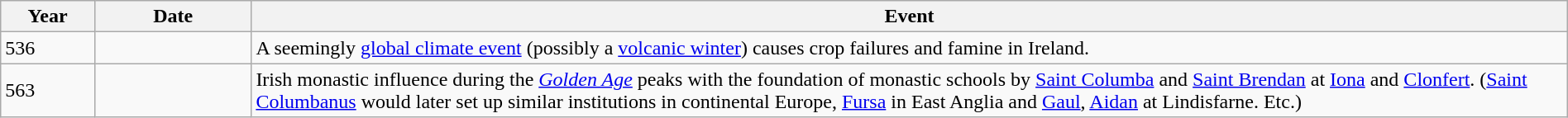<table class="wikitable" width="100%">
<tr>
<th style="width:6%">Year</th>
<th style="width:10%">Date</th>
<th>Event</th>
</tr>
<tr>
<td>536</td>
<td></td>
<td>A seemingly <a href='#'>global climate event</a> (possibly a <a href='#'>volcanic winter</a>) causes crop failures and famine in Ireland.</td>
</tr>
<tr>
<td>563</td>
<td></td>
<td>Irish monastic influence during the <em><a href='#'>Golden Age</a></em> peaks with the foundation of monastic schools by <a href='#'>Saint Columba</a> and <a href='#'>Saint Brendan</a> at <a href='#'>Iona</a> and <a href='#'>Clonfert</a>. (<a href='#'>Saint Columbanus</a> would later set up similar institutions in continental Europe, <a href='#'>Fursa</a> in East Anglia and <a href='#'>Gaul</a>, <a href='#'>Aidan</a> at Lindisfarne. Etc.)</td>
</tr>
</table>
